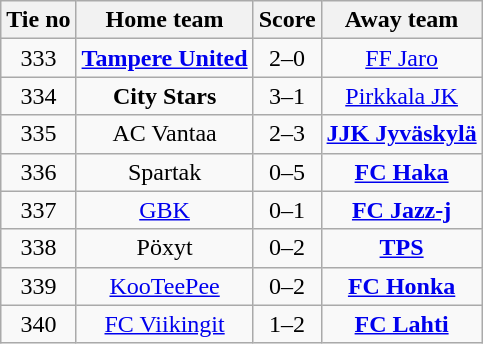<table class="wikitable" style="text-align: center">
<tr>
<th>Tie no</th>
<th>Home team</th>
<th>Score</th>
<th>Away team</th>
</tr>
<tr>
<td>333</td>
<td><strong><a href='#'>Tampere United</a></strong></td>
<td>2–0</td>
<td><a href='#'>FF Jaro</a></td>
</tr>
<tr>
<td>334</td>
<td><strong>City Stars</strong></td>
<td>3–1</td>
<td><a href='#'>Pirkkala JK</a></td>
</tr>
<tr>
<td>335</td>
<td>AC Vantaa</td>
<td>2–3</td>
<td><strong><a href='#'>JJK Jyväskylä</a></strong></td>
</tr>
<tr>
<td>336</td>
<td>Spartak</td>
<td>0–5</td>
<td><strong><a href='#'>FC Haka</a></strong></td>
</tr>
<tr>
<td>337</td>
<td><a href='#'>GBK</a></td>
<td>0–1</td>
<td><strong><a href='#'>FC Jazz-j</a></strong></td>
</tr>
<tr>
<td>338</td>
<td>Pöxyt</td>
<td>0–2</td>
<td><strong><a href='#'>TPS</a></strong></td>
</tr>
<tr>
<td>339</td>
<td><a href='#'>KooTeePee</a></td>
<td>0–2</td>
<td><strong><a href='#'>FC Honka</a></strong></td>
</tr>
<tr>
<td>340</td>
<td><a href='#'>FC Viikingit</a></td>
<td>1–2 </td>
<td><strong><a href='#'>FC Lahti</a></strong></td>
</tr>
</table>
